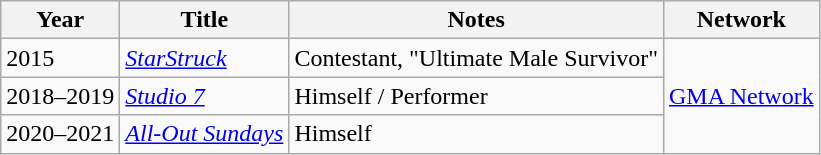<table class="wikitable plainrowheaders sortable">
<tr>
<th scope="col">Year</th>
<th scope="col">Title</th>
<th scope="col">Notes</th>
<th scope="col">Network</th>
</tr>
<tr>
<td>2015</td>
<td><em><a href='#'>StarStruck</a></em></td>
<td>Contestant, "Ultimate Male Survivor"</td>
<td rowspan="3"><a href='#'>GMA Network</a></td>
</tr>
<tr>
<td>2018–2019</td>
<td><em><a href='#'>Studio 7</a></em></td>
<td>Himself / Performer</td>
</tr>
<tr>
<td>2020–2021</td>
<td><em><a href='#'>All-Out Sundays</a></em></td>
<td>Himself</td>
</tr>
</table>
